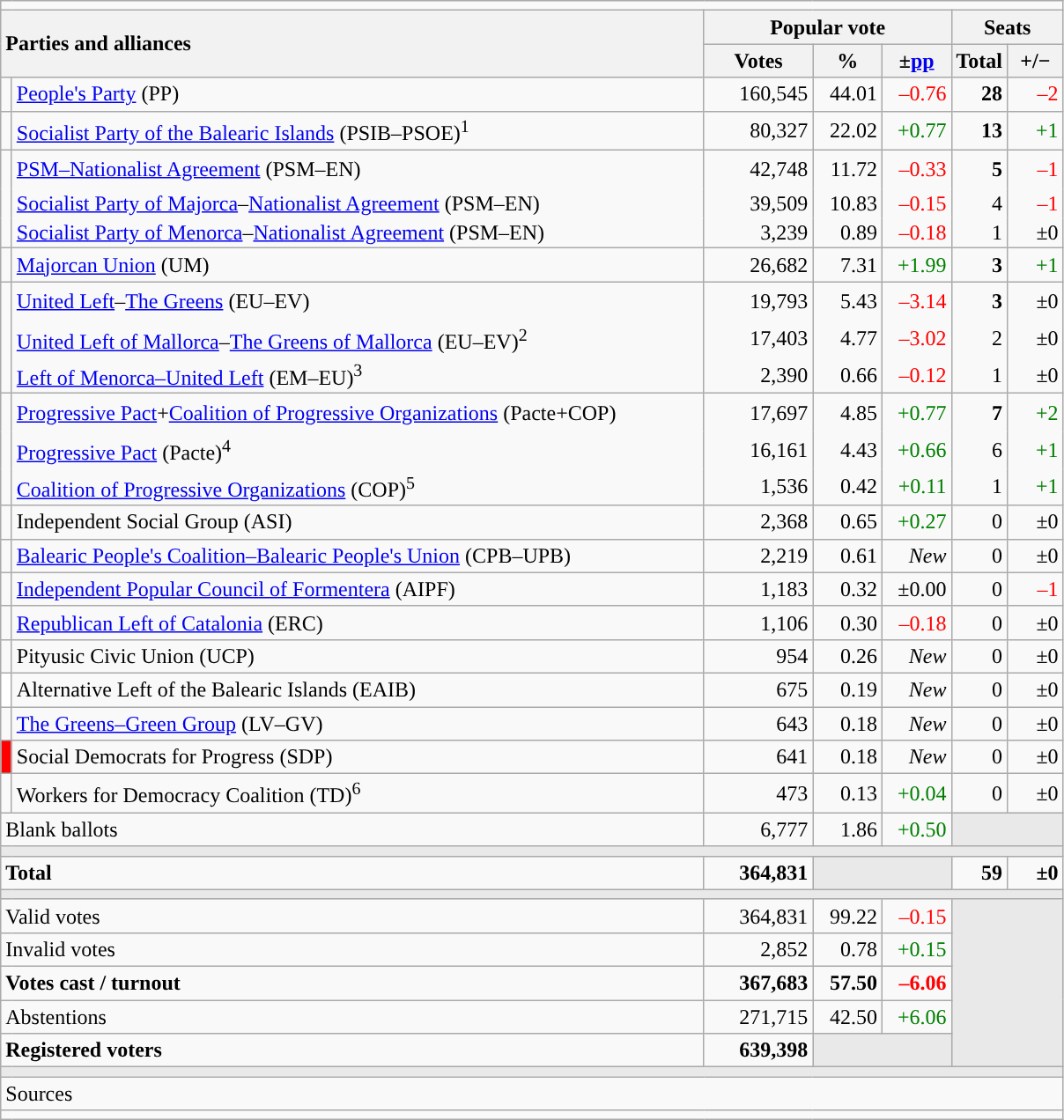<table class="wikitable" style="text-align:right;">
<tr>
<td colspan="7"></td>
</tr>
<tr>
<th style="text-align:left;" rowspan="2" colspan="2" width="525">Parties and alliances</th>
<th colspan="3">Popular vote</th>
<th colspan="2">Seats</th>
</tr>
<tr>
<th width="75">Votes</th>
<th width="45">%</th>
<th width="45">±<a href='#'>pp</a></th>
<th width="35">Total</th>
<th width="35">+/−</th>
</tr>
<tr>
<td width="1" style="color:inherit;background:"></td>
<td align="left"><a href='#'>People's Party</a> (PP)</td>
<td>160,545</td>
<td>44.01</td>
<td style="color:red;">–0.76</td>
<td><strong>28</strong></td>
<td style="color:red;">–2</td>
</tr>
<tr>
<td style="color:inherit;background:"></td>
<td align="left"><a href='#'>Socialist Party of the Balearic Islands</a> (PSIB–PSOE)<sup>1</sup></td>
<td>80,327</td>
<td>22.02</td>
<td style="color:green;">+0.77</td>
<td><strong>13</strong></td>
<td style="color:green;">+1</td>
</tr>
<tr style="line-height:22px;">
<td rowspan="3" style="color:inherit;background:"></td>
<td align="left"><a href='#'>PSM–Nationalist Agreement</a> (PSM–EN)</td>
<td>42,748</td>
<td>11.72</td>
<td style="color:red;">–0.33</td>
<td><strong>5</strong></td>
<td style="color:red;">–1</td>
</tr>
<tr style="border-bottom-style:hidden; border-top-style:hidden; line-height:16px;">
<td align="left"><span><a href='#'>Socialist Party of Majorca</a>–<a href='#'>Nationalist Agreement</a> (PSM–EN)</span></td>
<td>39,509</td>
<td>10.83</td>
<td style="color:red;">–0.15</td>
<td>4</td>
<td style="color:red;">–1</td>
</tr>
<tr style="line-height:16px;">
<td align="left"><span><a href='#'>Socialist Party of Menorca</a>–<a href='#'>Nationalist Agreement</a> (PSM–EN)</span></td>
<td>3,239</td>
<td>0.89</td>
<td style="color:red;">–0.18</td>
<td>1</td>
<td>±0</td>
</tr>
<tr>
<td style="color:inherit;background:"></td>
<td align="left"><a href='#'>Majorcan Union</a> (UM)</td>
<td>26,682</td>
<td>7.31</td>
<td style="color:green;">+1.99</td>
<td><strong>3</strong></td>
<td style="color:green;">+1</td>
</tr>
<tr style="line-height:22px;">
<td rowspan="3" style="color:inherit;background:"></td>
<td align="left"><a href='#'>United Left</a>–<a href='#'>The Greens</a> (EU–EV)</td>
<td>19,793</td>
<td>5.43</td>
<td style="color:red;">–3.14</td>
<td><strong>3</strong></td>
<td>±0</td>
</tr>
<tr style="border-bottom-style:hidden; border-top-style:hidden; line-height:16px;">
<td align="left"><span><a href='#'>United Left of Mallorca</a>–<a href='#'>The Greens of Mallorca</a> (EU–EV)<sup>2</sup></span></td>
<td>17,403</td>
<td>4.77</td>
<td style="color:red;">–3.02</td>
<td>2</td>
<td>±0</td>
</tr>
<tr style="line-height:16px;">
<td align="left"><span><a href='#'>Left of Menorca–United Left</a> (EM–EU)<sup>3</sup></span></td>
<td>2,390</td>
<td>0.66</td>
<td style="color:red;">–0.12</td>
<td>1</td>
<td>±0</td>
</tr>
<tr style="line-height:22px;">
<td rowspan="3" style="color:inherit;background:"></td>
<td align="left"><a href='#'>Progressive Pact</a>+<a href='#'>Coalition of Progressive Organizations</a> (Pacte+COP)</td>
<td>17,697</td>
<td>4.85</td>
<td style="color:green;">+0.77</td>
<td><strong>7</strong></td>
<td style="color:green;">+2</td>
</tr>
<tr style="border-bottom-style:hidden; border-top-style:hidden; line-height:16px;">
<td align="left"><span><a href='#'>Progressive Pact</a> (Pacte)<sup>4</sup></span></td>
<td>16,161</td>
<td>4.43</td>
<td style="color:green;">+0.66</td>
<td>6</td>
<td style="color:green;">+1</td>
</tr>
<tr style="line-height:16px;">
<td align="left"><span><a href='#'>Coalition of Progressive Organizations</a> (COP)<sup>5</sup></span></td>
<td>1,536</td>
<td>0.42</td>
<td style="color:green;">+0.11</td>
<td>1</td>
<td style="color:green;">+1</td>
</tr>
<tr>
<td style="color:inherit;background:"></td>
<td align="left">Independent Social Group (ASI)</td>
<td>2,368</td>
<td>0.65</td>
<td style="color:green;">+0.27</td>
<td>0</td>
<td>±0</td>
</tr>
<tr>
<td style="color:inherit;background:"></td>
<td align="left"><a href='#'>Balearic People's Coalition–Balearic People's Union</a> (CPB–UPB)</td>
<td>2,219</td>
<td>0.61</td>
<td><em>New</em></td>
<td>0</td>
<td>±0</td>
</tr>
<tr>
<td style="color:inherit;background:"></td>
<td align="left"><a href='#'>Independent Popular Council of Formentera</a> (AIPF)</td>
<td>1,183</td>
<td>0.32</td>
<td>±0.00</td>
<td>0</td>
<td style="color:red;">–1</td>
</tr>
<tr>
<td style="color:inherit;background:"></td>
<td align="left"><a href='#'>Republican Left of Catalonia</a> (ERC)</td>
<td>1,106</td>
<td>0.30</td>
<td style="color:red;">–0.18</td>
<td>0</td>
<td>±0</td>
</tr>
<tr>
<td style="color:inherit;background:"></td>
<td align="left">Pityusic Civic Union (UCP)</td>
<td>954</td>
<td>0.26</td>
<td><em>New</em></td>
<td>0</td>
<td>±0</td>
</tr>
<tr>
<td bgcolor="white"></td>
<td align="left">Alternative Left of the Balearic Islands (EAIB)</td>
<td>675</td>
<td>0.19</td>
<td><em>New</em></td>
<td>0</td>
<td>±0</td>
</tr>
<tr>
<td style="color:inherit;background:"></td>
<td align="left"><a href='#'>The Greens–Green Group</a> (LV–GV)</td>
<td>643</td>
<td>0.18</td>
<td><em>New</em></td>
<td>0</td>
<td>±0</td>
</tr>
<tr>
<td bgcolor="red"></td>
<td align="left">Social Democrats for Progress (SDP)</td>
<td>641</td>
<td>0.18</td>
<td><em>New</em></td>
<td>0</td>
<td>±0</td>
</tr>
<tr>
<td style="color:inherit;background:"></td>
<td align="left">Workers for Democracy Coalition (TD)<sup>6</sup></td>
<td>473</td>
<td>0.13</td>
<td style="color:green;">+0.04</td>
<td>0</td>
<td>±0</td>
</tr>
<tr>
<td align="left" colspan="2">Blank ballots</td>
<td>6,777</td>
<td>1.86</td>
<td style="color:green;">+0.50</td>
<td bgcolor="#E9E9E9" colspan="2"></td>
</tr>
<tr>
<td colspan="7" bgcolor="#E9E9E9"></td>
</tr>
<tr style="font-weight:bold;">
<td align="left" colspan="2">Total</td>
<td>364,831</td>
<td bgcolor="#E9E9E9" colspan="2"></td>
<td>59</td>
<td>±0</td>
</tr>
<tr>
<td colspan="7" bgcolor="#E9E9E9"></td>
</tr>
<tr>
<td align="left" colspan="2">Valid votes</td>
<td>364,831</td>
<td>99.22</td>
<td style="color:red;">–0.15</td>
<td bgcolor="#E9E9E9" colspan="2" rowspan="5"></td>
</tr>
<tr>
<td align="left" colspan="2">Invalid votes</td>
<td>2,852</td>
<td>0.78</td>
<td style="color:green;">+0.15</td>
</tr>
<tr style="font-weight:bold;">
<td align="left" colspan="2">Votes cast / turnout</td>
<td>367,683</td>
<td>57.50</td>
<td style="color:red;">–6.06</td>
</tr>
<tr>
<td align="left" colspan="2">Abstentions</td>
<td>271,715</td>
<td>42.50</td>
<td style="color:green;">+6.06</td>
</tr>
<tr style="font-weight:bold;">
<td align="left" colspan="2">Registered voters</td>
<td>639,398</td>
<td bgcolor="#E9E9E9" colspan="2"></td>
</tr>
<tr>
<td colspan="7" bgcolor="#E9E9E9"></td>
</tr>
<tr>
<td align="left" colspan="7">Sources</td>
</tr>
<tr>
<td colspan="7" style="text-align:left; max-width:790px;"></td>
</tr>
</table>
